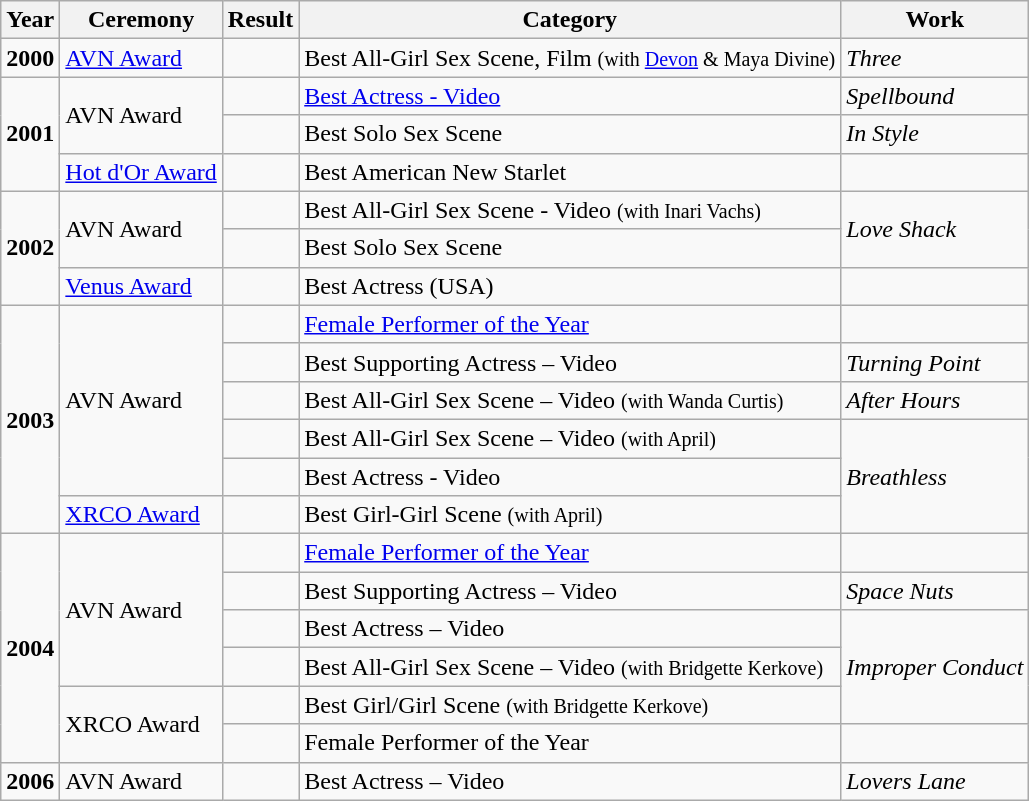<table class="wikitable">
<tr>
<th>Year</th>
<th>Ceremony</th>
<th>Result</th>
<th>Category</th>
<th>Work</th>
</tr>
<tr>
<td><strong>2000</strong></td>
<td><a href='#'>AVN Award</a></td>
<td></td>
<td>Best All-Girl Sex Scene, Film <small>(with <a href='#'>Devon</a> & Maya Divine)</small></td>
<td><em>Three</em></td>
</tr>
<tr>
<td rowspan="3"><strong>2001</strong></td>
<td rowspan="2">AVN Award</td>
<td></td>
<td><a href='#'>Best Actress - Video</a></td>
<td><em>Spellbound</em></td>
</tr>
<tr>
<td></td>
<td>Best Solo Sex Scene</td>
<td><em>In Style</em></td>
</tr>
<tr>
<td><a href='#'>Hot d'Or Award</a></td>
<td></td>
<td>Best American New Starlet</td>
<td></td>
</tr>
<tr>
<td rowspan="3"><strong>2002</strong></td>
<td rowspan="2">AVN Award</td>
<td></td>
<td>Best All-Girl Sex Scene - Video <small>(with Inari Vachs)</small></td>
<td rowspan="2"><em>Love Shack</em></td>
</tr>
<tr>
<td></td>
<td>Best Solo Sex Scene</td>
</tr>
<tr>
<td><a href='#'>Venus Award</a></td>
<td></td>
<td>Best Actress (USA)</td>
<td></td>
</tr>
<tr>
<td rowspan="6"><strong>2003</strong></td>
<td rowspan="5">AVN Award</td>
<td></td>
<td><a href='#'>Female Performer of the Year</a></td>
<td></td>
</tr>
<tr>
<td></td>
<td>Best Supporting Actress – Video</td>
<td><em>Turning Point</em></td>
</tr>
<tr>
<td></td>
<td>Best All-Girl Sex Scene – Video <small>(with Wanda Curtis)</small></td>
<td><em>After Hours</em></td>
</tr>
<tr>
<td></td>
<td>Best All-Girl Sex Scene – Video <small>(with April)</small></td>
<td rowspan="3"><em>Breathless</em></td>
</tr>
<tr>
<td></td>
<td>Best Actress - Video</td>
</tr>
<tr>
<td><a href='#'>XRCO Award</a></td>
<td></td>
<td>Best Girl-Girl Scene <small>(with April)</small></td>
</tr>
<tr>
<td rowspan="6"><strong>2004</strong></td>
<td rowspan="4">AVN Award</td>
<td></td>
<td><a href='#'>Female Performer of the Year</a></td>
<td></td>
</tr>
<tr>
<td></td>
<td>Best Supporting Actress – Video</td>
<td><em>Space Nuts</em></td>
</tr>
<tr>
<td></td>
<td>Best Actress – Video</td>
<td rowspan="3"><em>Improper Conduct</em></td>
</tr>
<tr>
<td></td>
<td>Best All-Girl Sex Scene – Video <small>(with Bridgette Kerkove)</small></td>
</tr>
<tr>
<td rowspan="2">XRCO Award</td>
<td></td>
<td>Best Girl/Girl Scene <small>(with Bridgette Kerkove)</small></td>
</tr>
<tr>
<td></td>
<td>Female Performer of the Year</td>
<td></td>
</tr>
<tr>
<td><strong>2006</strong></td>
<td>AVN Award</td>
<td></td>
<td>Best Actress – Video</td>
<td><em>Lovers Lane</em></td>
</tr>
</table>
